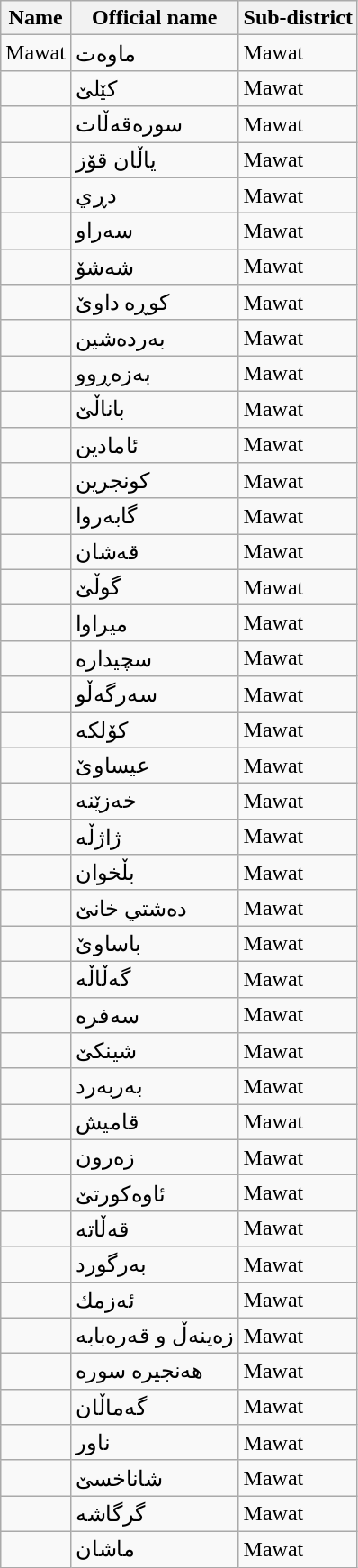<table class="wikitable">
<tr>
<th>Name</th>
<th>Official name</th>
<th>Sub-district</th>
</tr>
<tr>
<td>Mawat</td>
<td>ماوه‌ت</td>
<td>Mawat</td>
</tr>
<tr>
<td></td>
<td>كێلێ</td>
<td>Mawat</td>
</tr>
<tr>
<td></td>
<td>سوره‌قه‌ڵات</td>
<td>Mawat</td>
</tr>
<tr>
<td></td>
<td>ياڵان قۆز</td>
<td>Mawat</td>
</tr>
<tr>
<td></td>
<td>دڕي</td>
<td>Mawat</td>
</tr>
<tr>
<td></td>
<td>سه‌راو</td>
<td>Mawat</td>
</tr>
<tr>
<td></td>
<td>شه‌شۆ</td>
<td>Mawat</td>
</tr>
<tr>
<td></td>
<td>كوڕه‌ داوێ</td>
<td>Mawat</td>
</tr>
<tr>
<td></td>
<td>به‌رده‌شين</td>
<td>Mawat</td>
</tr>
<tr>
<td></td>
<td>به‌زه‌ڕوو</td>
<td>Mawat</td>
</tr>
<tr>
<td></td>
<td>باناڵێ</td>
<td>Mawat</td>
</tr>
<tr>
<td></td>
<td>ئامادين</td>
<td>Mawat</td>
</tr>
<tr>
<td></td>
<td>كونجرين</td>
<td>Mawat</td>
</tr>
<tr>
<td></td>
<td>گابه‌روا</td>
<td>Mawat</td>
</tr>
<tr>
<td></td>
<td>قه‌شان</td>
<td>Mawat</td>
</tr>
<tr>
<td></td>
<td>گوڵێ</td>
<td>Mawat</td>
</tr>
<tr>
<td></td>
<td>ميراوا</td>
<td>Mawat</td>
</tr>
<tr>
<td></td>
<td>سچيداره‌</td>
<td>Mawat</td>
</tr>
<tr>
<td></td>
<td>سه‌رگه‌ڵو</td>
<td>Mawat</td>
</tr>
<tr>
<td></td>
<td>كۆلكه‌</td>
<td>Mawat</td>
</tr>
<tr>
<td></td>
<td>عيساوێ</td>
<td>Mawat</td>
</tr>
<tr>
<td></td>
<td>خه‌زێنه‌</td>
<td>Mawat</td>
</tr>
<tr>
<td></td>
<td>ژاژڵه‌</td>
<td>Mawat</td>
</tr>
<tr>
<td></td>
<td>بڵخوان</td>
<td>Mawat</td>
</tr>
<tr>
<td></td>
<td>ده‌شتي خانێ</td>
<td>Mawat</td>
</tr>
<tr>
<td></td>
<td>باساوێ</td>
<td>Mawat</td>
</tr>
<tr>
<td></td>
<td>گه‌ڵاڵه‌</td>
<td>Mawat</td>
</tr>
<tr>
<td></td>
<td>سه‌فره‌</td>
<td>Mawat</td>
</tr>
<tr>
<td></td>
<td>شينكێ</td>
<td>Mawat</td>
</tr>
<tr>
<td></td>
<td>به‌ربه‌رد</td>
<td>Mawat</td>
</tr>
<tr>
<td></td>
<td>قاميش</td>
<td>Mawat</td>
</tr>
<tr>
<td></td>
<td>زه‌رون</td>
<td>Mawat</td>
</tr>
<tr>
<td></td>
<td>ئاوه‌كورتێ</td>
<td>Mawat</td>
</tr>
<tr>
<td></td>
<td>قه‌ڵاته‌</td>
<td>Mawat</td>
</tr>
<tr>
<td></td>
<td>به‌رگورد</td>
<td>Mawat</td>
</tr>
<tr>
<td></td>
<td>ئه‌زمك</td>
<td>Mawat</td>
</tr>
<tr>
<td></td>
<td>زه‌ينه‌ڵ و قه‌ره‌بابه‌</td>
<td>Mawat</td>
</tr>
<tr>
<td></td>
<td>هه‌نجيره‌ سوره‌</td>
<td>Mawat</td>
</tr>
<tr>
<td></td>
<td>گه‌ماڵان</td>
<td>Mawat</td>
</tr>
<tr>
<td></td>
<td>ناور</td>
<td>Mawat</td>
</tr>
<tr>
<td></td>
<td>شاناخسێ</td>
<td>Mawat</td>
</tr>
<tr>
<td></td>
<td>گرگاشه‌</td>
<td>Mawat</td>
</tr>
<tr>
<td></td>
<td>ماشان</td>
<td>Mawat</td>
</tr>
</table>
